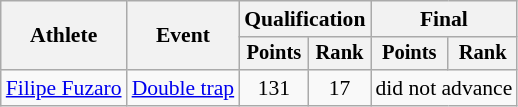<table class="wikitable" style="font-size:90%">
<tr>
<th rowspan="2">Athlete</th>
<th rowspan="2">Event</th>
<th colspan=2>Qualification</th>
<th colspan=2>Final</th>
</tr>
<tr style="font-size:95%">
<th>Points</th>
<th>Rank</th>
<th>Points</th>
<th>Rank</th>
</tr>
<tr align=center>
<td align=left><a href='#'>Filipe Fuzaro</a></td>
<td align=left><a href='#'>Double trap</a></td>
<td>131</td>
<td>17</td>
<td colspan=2>did not advance</td>
</tr>
</table>
